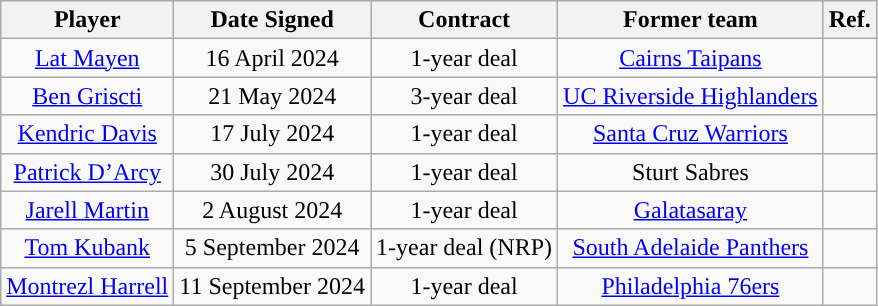<table class="wikitable sortable sortable" style="text-align: center">
<tr>
<th>Player</th>
<th>Date Signed</th>
<th>Contract</th>
<th>Former team</th>
<th>Ref.</th>
</tr>
<tr>
<td><a href='#'>Lat Mayen</a></td>
<td>16 April 2024</td>
<td>1-year deal</td>
<td><a href='#'>Cairns Taipans</a></td>
<td></td>
</tr>
<tr>
<td><a href='#'>Ben Griscti</a></td>
<td>21 May 2024</td>
<td>3-year deal</td>
<td><a href='#'>UC Riverside Highlanders</a></td>
<td></td>
</tr>
<tr>
<td><a href='#'>Kendric Davis</a></td>
<td>17 July 2024</td>
<td>1-year deal</td>
<td><a href='#'>Santa Cruz Warriors</a></td>
<td></td>
</tr>
<tr>
<td><a href='#'>Patrick D’Arcy</a></td>
<td>30 July 2024</td>
<td>1-year deal</td>
<td>Sturt Sabres</td>
<td></td>
</tr>
<tr>
<td><a href='#'>Jarell Martin</a></td>
<td>2 August 2024</td>
<td>1-year deal</td>
<td><a href='#'>Galatasaray</a></td>
<td></td>
</tr>
<tr>
<td><a href='#'>Tom Kubank</a></td>
<td>5 September 2024</td>
<td>1-year deal (NRP)</td>
<td><a href='#'>South Adelaide Panthers</a></td>
<td></td>
</tr>
<tr>
<td><a href='#'>Montrezl Harrell</a></td>
<td>11 September 2024</td>
<td>1-year deal</td>
<td><a href='#'>Philadelphia 76ers</a></td>
<td></td>
</tr>
</table>
